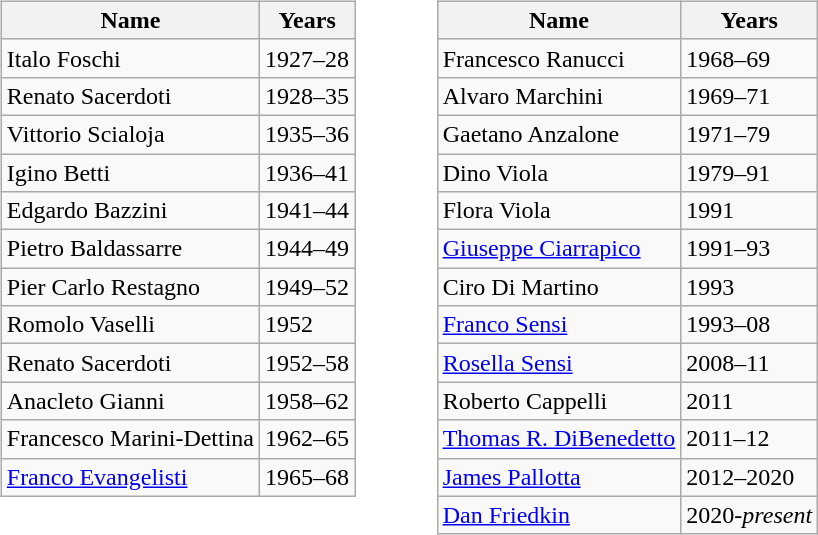<table>
<tr>
<td width="10"> </td>
<td valign="top"><br><table class="wikitable" style="text-align: center">
<tr>
<th>Name</th>
<th>Years</th>
</tr>
<tr>
<td align=left>Italo Foschi</td>
<td align=left>1927–28</td>
</tr>
<tr>
<td align=left>Renato Sacerdoti</td>
<td align=left>1928–35</td>
</tr>
<tr>
<td align=left>Vittorio Scialoja</td>
<td align=left>1935–36</td>
</tr>
<tr>
<td align=left>Igino Betti</td>
<td align=left>1936–41</td>
</tr>
<tr>
<td align=left>Edgardo Bazzini</td>
<td align=left>1941–44</td>
</tr>
<tr>
<td align=left>Pietro Baldassarre</td>
<td align=left>1944–49</td>
</tr>
<tr>
<td align=left>Pier Carlo Restagno</td>
<td align=left>1949–52</td>
</tr>
<tr>
<td align=left>Romolo Vaselli</td>
<td align=left>1952</td>
</tr>
<tr>
<td align=left>Renato Sacerdoti</td>
<td align=left>1952–58</td>
</tr>
<tr>
<td align=left>Anacleto Gianni</td>
<td align=left>1958–62</td>
</tr>
<tr>
<td align=left>Francesco Marini-Dettina</td>
<td align=left>1962–65</td>
</tr>
<tr>
<td align=left><a href='#'>Franco Evangelisti</a></td>
<td align=left>1965–68</td>
</tr>
</table>
</td>
<td width="30"> </td>
<td valign="top"><br><table class="wikitable" style="text-align: center">
<tr>
<th>Name</th>
<th>Years</th>
</tr>
<tr>
<td align=left>Francesco Ranucci</td>
<td align=left>1968–69</td>
</tr>
<tr>
<td align=left>Alvaro Marchini</td>
<td align=left>1969–71</td>
</tr>
<tr>
<td align=left>Gaetano Anzalone</td>
<td align=left>1971–79</td>
</tr>
<tr>
<td align=left>Dino Viola</td>
<td align=left>1979–91</td>
</tr>
<tr>
<td align=left>Flora Viola</td>
<td align=left>1991</td>
</tr>
<tr>
<td align=left><a href='#'>Giuseppe Ciarrapico</a></td>
<td align=left>1991–93</td>
</tr>
<tr |->
<td align=left>Ciro Di Martino</td>
<td align=left>1993</td>
</tr>
<tr>
<td align=left><a href='#'>Franco Sensi</a></td>
<td align=left>1993–08</td>
</tr>
<tr>
<td align=left><a href='#'>Rosella Sensi</a></td>
<td align=left>2008–11</td>
</tr>
<tr>
<td align=left>Roberto Cappelli</td>
<td align=left>2011</td>
</tr>
<tr>
<td align=left><a href='#'>Thomas R. DiBenedetto</a></td>
<td align=left>2011–12</td>
</tr>
<tr>
<td align=left><a href='#'>James Pallotta</a></td>
<td align=left>2012–2020</td>
</tr>
<tr>
<td align=left><a href='#'>Dan Friedkin</a></td>
<td>2020-<em>present</em></td>
</tr>
</table>
</td>
</tr>
</table>
